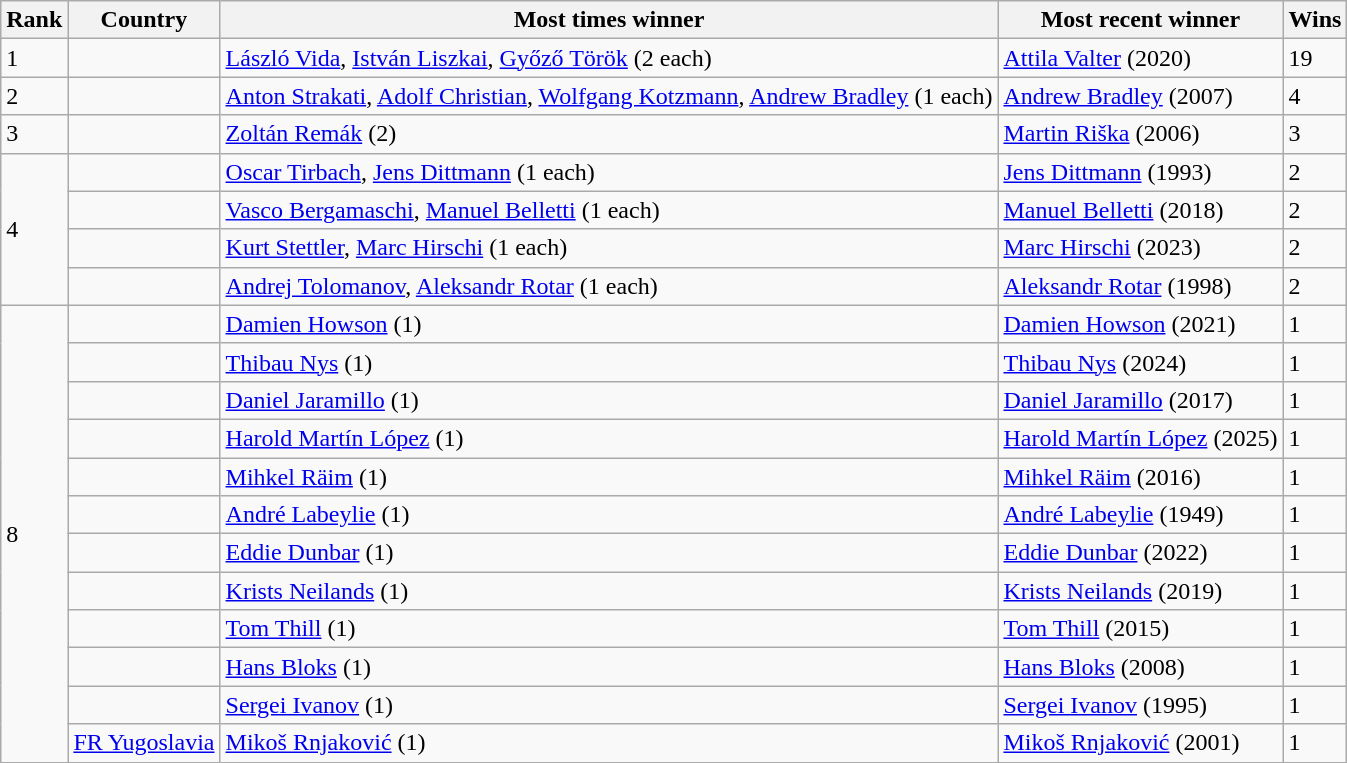<table class="wikitable">
<tr>
<th>Rank</th>
<th>Country</th>
<th>Most times winner</th>
<th>Most recent winner</th>
<th>Wins</th>
</tr>
<tr>
<td>1</td>
<td></td>
<td><a href='#'>László Vida</a>, <a href='#'>István Liszkai</a>, <a href='#'>Győző Török</a> (2 each)</td>
<td><a href='#'>Attila Valter</a> (2020)</td>
<td>19</td>
</tr>
<tr>
<td>2</td>
<td></td>
<td><a href='#'>Anton Strakati</a>, <a href='#'>Adolf Christian</a>, <a href='#'>Wolfgang Kotzmann</a>, <a href='#'>Andrew Bradley</a> (1 each)</td>
<td><a href='#'>Andrew Bradley</a> (2007)</td>
<td>4</td>
</tr>
<tr>
<td>3</td>
<td></td>
<td><a href='#'>Zoltán Remák</a> (2)</td>
<td><a href='#'>Martin Riška</a> (2006)</td>
<td>3</td>
</tr>
<tr>
<td rowspan="4">4</td>
<td></td>
<td><a href='#'>Oscar Tirbach</a>, <a href='#'>Jens Dittmann</a> (1 each)</td>
<td><a href='#'>Jens Dittmann</a> (1993)</td>
<td>2</td>
</tr>
<tr>
<td></td>
<td><a href='#'>Vasco Bergamaschi</a>, <a href='#'>Manuel Belletti</a> (1 each)</td>
<td><a href='#'>Manuel Belletti</a> (2018)</td>
<td>2</td>
</tr>
<tr>
<td></td>
<td><a href='#'>Kurt Stettler</a>, <a href='#'>Marc Hirschi</a> (1 each)</td>
<td><a href='#'>Marc Hirschi</a> (2023)</td>
<td>2</td>
</tr>
<tr>
<td></td>
<td><a href='#'>Andrej Tolomanov</a>, <a href='#'>Aleksandr Rotar</a> (1 each)</td>
<td><a href='#'>Aleksandr Rotar</a> (1998)</td>
<td>2</td>
</tr>
<tr>
<td rowspan="12">8</td>
<td></td>
<td><a href='#'>Damien Howson</a> (1)</td>
<td><a href='#'>Damien Howson</a> (2021)</td>
<td>1</td>
</tr>
<tr>
<td></td>
<td><a href='#'>Thibau Nys</a> (1)</td>
<td><a href='#'>Thibau Nys</a> (2024)</td>
<td>1</td>
</tr>
<tr>
<td></td>
<td><a href='#'>Daniel Jaramillo</a> (1)</td>
<td><a href='#'>Daniel Jaramillo</a> (2017)</td>
<td>1</td>
</tr>
<tr>
<td></td>
<td><a href='#'>Harold Martín López</a> (1)</td>
<td><a href='#'>Harold Martín López</a> (2025)</td>
<td>1</td>
</tr>
<tr>
<td></td>
<td><a href='#'>Mihkel Räim</a> (1)</td>
<td><a href='#'>Mihkel Räim</a> (2016)</td>
<td>1</td>
</tr>
<tr>
<td></td>
<td><a href='#'>André Labeylie</a> (1)</td>
<td><a href='#'>André Labeylie</a> (1949)</td>
<td>1</td>
</tr>
<tr>
<td></td>
<td><a href='#'>Eddie Dunbar</a> (1)</td>
<td><a href='#'>Eddie Dunbar</a> (2022)</td>
<td>1</td>
</tr>
<tr>
<td></td>
<td><a href='#'>Krists Neilands</a> (1)</td>
<td><a href='#'>Krists Neilands</a> (2019)</td>
<td>1</td>
</tr>
<tr>
<td></td>
<td><a href='#'>Tom Thill</a> (1)</td>
<td><a href='#'>Tom Thill</a> (2015)</td>
<td>1</td>
</tr>
<tr>
<td></td>
<td><a href='#'>Hans Bloks</a> (1)</td>
<td><a href='#'>Hans Bloks</a> (2008)</td>
<td>1</td>
</tr>
<tr>
<td></td>
<td><a href='#'>Sergei Ivanov</a> (1)</td>
<td><a href='#'>Sergei Ivanov</a> (1995)</td>
<td>1</td>
</tr>
<tr>
<td> <a href='#'>FR Yugoslavia</a></td>
<td><a href='#'>Mikoš Rnjaković</a> (1)</td>
<td><a href='#'>Mikoš Rnjaković</a> (2001)</td>
<td>1</td>
</tr>
</table>
